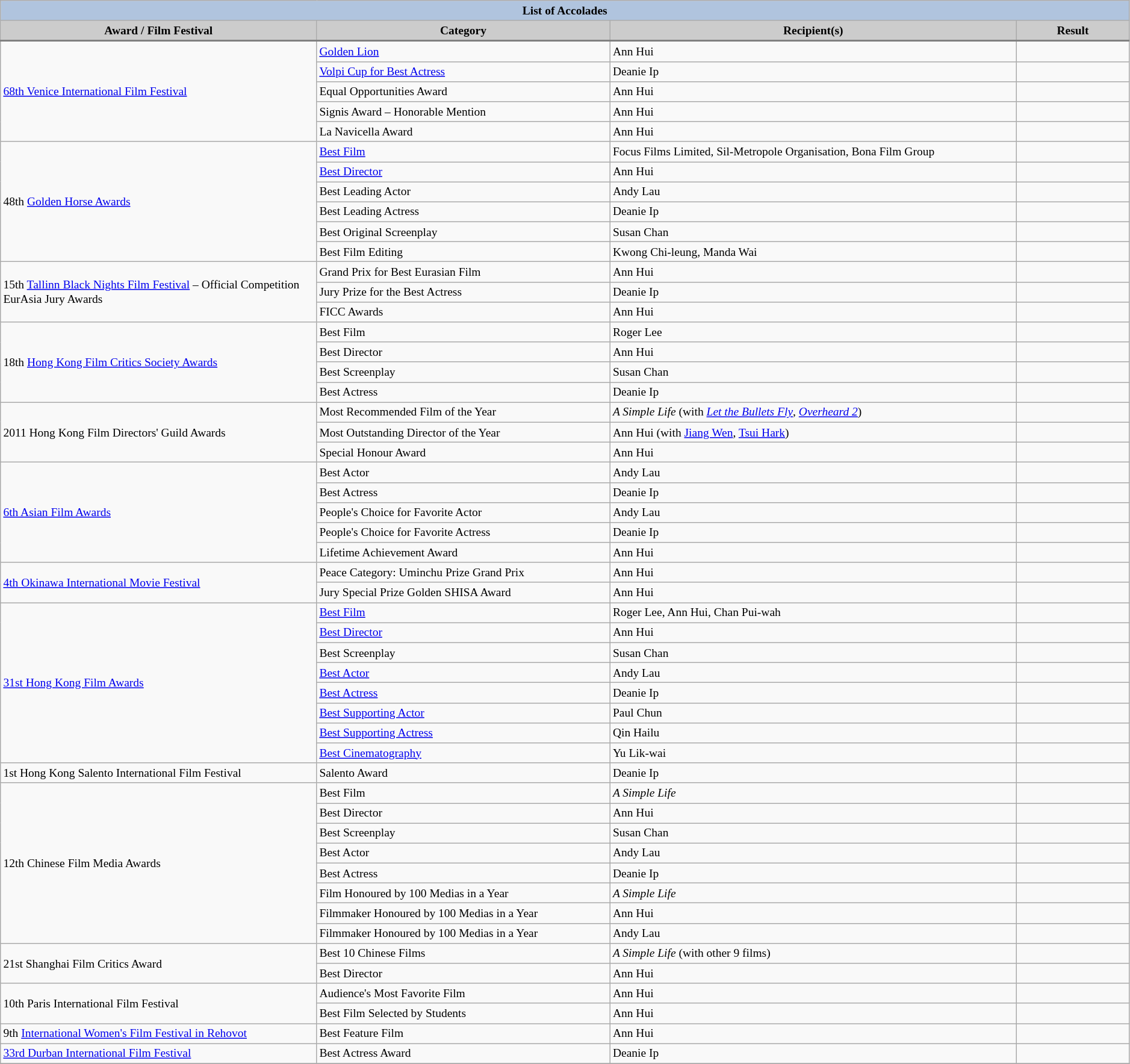<table class="wikitable" style="font-size:small">
<tr style="text-align:center;">
<th colspan=4 style="background:#B0C4DE;">List of Accolades</th>
</tr>
<tr style="text-align:center;">
<th style="background:#ccc;" width="28%">Award / Film Festival</th>
<th style="background:#ccc;" width="26%">Category</th>
<th style="background:#ccc;" width="36%">Recipient(s)</th>
<th style="background:#ccc;" width="10%">Result</th>
</tr>
<tr style="border-top:2px solid gray;">
<td rowspan="5"><a href='#'>68th Venice International Film Festival</a></td>
<td><a href='#'>Golden Lion</a></td>
<td>Ann Hui</td>
<td></td>
</tr>
<tr>
<td><a href='#'> Volpi Cup for Best Actress</a></td>
<td>Deanie Ip</td>
<td></td>
</tr>
<tr>
<td>Equal Opportunities Award</td>
<td>Ann Hui</td>
<td></td>
</tr>
<tr>
<td>Signis Award – Honorable Mention</td>
<td>Ann Hui</td>
<td></td>
</tr>
<tr>
<td>La Navicella Award</td>
<td>Ann Hui</td>
<td></td>
</tr>
<tr>
<td rowspan="6">48th <a href='#'>Golden Horse Awards</a></td>
<td><a href='#'>Best Film</a></td>
<td>Focus Films Limited, Sil-Metropole Organisation, Bona Film Group</td>
<td></td>
</tr>
<tr>
<td><a href='#'>Best Director</a></td>
<td>Ann Hui</td>
<td></td>
</tr>
<tr>
<td>Best Leading Actor</td>
<td>Andy Lau</td>
<td></td>
</tr>
<tr>
<td>Best Leading Actress</td>
<td>Deanie Ip</td>
<td></td>
</tr>
<tr>
<td>Best Original Screenplay</td>
<td>Susan Chan</td>
<td></td>
</tr>
<tr>
<td>Best Film Editing</td>
<td>Kwong Chi-leung, Manda Wai</td>
<td></td>
</tr>
<tr>
<td rowspan="3">15th <a href='#'>Tallinn Black Nights Film Festival</a> – Official Competition EurAsia Jury Awards</td>
<td>Grand Prix for Best Eurasian Film</td>
<td>Ann Hui</td>
<td></td>
</tr>
<tr>
<td>Jury Prize for the Best Actress</td>
<td>Deanie Ip</td>
<td></td>
</tr>
<tr>
<td>FICC Awards</td>
<td>Ann Hui</td>
<td></td>
</tr>
<tr>
<td rowspan="4">18th <a href='#'>Hong Kong Film Critics Society Awards</a></td>
<td>Best Film</td>
<td>Roger Lee</td>
<td></td>
</tr>
<tr>
<td>Best Director</td>
<td>Ann Hui</td>
<td></td>
</tr>
<tr>
<td>Best Screenplay</td>
<td>Susan Chan</td>
<td></td>
</tr>
<tr>
<td>Best Actress</td>
<td>Deanie Ip</td>
<td></td>
</tr>
<tr>
<td rowspan="3">2011 Hong Kong Film Directors' Guild Awards</td>
<td>Most Recommended Film of the Year</td>
<td><em>A Simple Life</em> (with <em><a href='#'>Let the Bullets Fly</a></em>, <em><a href='#'>Overheard 2</a></em>)</td>
<td></td>
</tr>
<tr>
<td>Most Outstanding Director of the Year</td>
<td>Ann Hui (with <a href='#'>Jiang Wen</a>, <a href='#'>Tsui Hark</a>)</td>
<td></td>
</tr>
<tr>
<td>Special Honour Award</td>
<td>Ann Hui</td>
<td></td>
</tr>
<tr>
<td rowspan="5"><a href='#'>6th Asian Film Awards</a></td>
<td>Best Actor</td>
<td>Andy Lau</td>
<td></td>
</tr>
<tr>
<td>Best Actress</td>
<td>Deanie Ip</td>
<td></td>
</tr>
<tr>
<td>People's Choice for Favorite Actor</td>
<td>Andy Lau</td>
<td></td>
</tr>
<tr>
<td>People's Choice for Favorite Actress</td>
<td>Deanie Ip</td>
<td></td>
</tr>
<tr>
<td>Lifetime Achievement Award</td>
<td>Ann Hui</td>
<td></td>
</tr>
<tr>
<td rowspan="2"><a href='#'>4th Okinawa International Movie Festival</a></td>
<td>Peace Category: Uminchu Prize Grand Prix</td>
<td>Ann Hui</td>
<td></td>
</tr>
<tr>
<td>Jury Special Prize Golden SHISA Award</td>
<td>Ann Hui</td>
<td></td>
</tr>
<tr>
<td rowspan="8"><a href='#'>31st Hong Kong Film Awards</a></td>
<td><a href='#'>Best Film</a></td>
<td>Roger Lee, Ann Hui, Chan Pui-wah</td>
<td></td>
</tr>
<tr>
<td><a href='#'>Best Director</a></td>
<td>Ann Hui</td>
<td></td>
</tr>
<tr>
<td Hong Kong Film Award for Best Screenplay>Best Screenplay</td>
<td>Susan Chan</td>
<td></td>
</tr>
<tr>
<td><a href='#'>Best Actor</a></td>
<td>Andy Lau</td>
<td></td>
</tr>
<tr>
<td><a href='#'>Best Actress</a></td>
<td>Deanie Ip</td>
<td></td>
</tr>
<tr>
<td><a href='#'>Best Supporting Actor</a></td>
<td>Paul Chun</td>
<td></td>
</tr>
<tr>
<td><a href='#'>Best Supporting Actress</a></td>
<td>Qin Hailu</td>
<td></td>
</tr>
<tr>
<td><a href='#'>Best Cinematography</a></td>
<td>Yu Lik-wai</td>
<td></td>
</tr>
<tr>
<td rowspan="1">1st Hong Kong Salento International Film Festival</td>
<td>Salento Award</td>
<td>Deanie Ip</td>
<td></td>
</tr>
<tr>
<td rowspan="8">12th Chinese Film Media Awards</td>
<td>Best Film</td>
<td><em>A Simple Life</em></td>
<td></td>
</tr>
<tr>
<td>Best Director</td>
<td>Ann Hui</td>
<td></td>
</tr>
<tr>
<td>Best Screenplay</td>
<td>Susan Chan</td>
<td></td>
</tr>
<tr>
<td>Best Actor</td>
<td>Andy Lau</td>
<td></td>
</tr>
<tr>
<td>Best Actress</td>
<td>Deanie Ip</td>
<td></td>
</tr>
<tr>
<td>Film Honoured by 100 Medias in a Year</td>
<td><em>A Simple Life</em></td>
<td></td>
</tr>
<tr>
<td>Filmmaker Honoured by 100 Medias in a Year</td>
<td>Ann Hui</td>
<td></td>
</tr>
<tr>
<td>Filmmaker Honoured by 100 Medias in a Year</td>
<td>Andy Lau</td>
<td></td>
</tr>
<tr>
<td rowspan="2">21st Shanghai Film Critics Award</td>
<td>Best 10 Chinese Films</td>
<td><em>A Simple Life</em> (with other 9 films)</td>
<td></td>
</tr>
<tr>
<td>Best Director</td>
<td>Ann Hui</td>
<td></td>
</tr>
<tr>
<td rowspan="2">10th Paris International Film Festival</td>
<td>Audience's Most Favorite Film</td>
<td>Ann Hui</td>
<td></td>
</tr>
<tr>
<td>Best Film Selected by Students</td>
<td>Ann Hui</td>
<td></td>
</tr>
<tr>
<td>9th <a href='#'>International Women's Film Festival in Rehovot</a></td>
<td>Best Feature Film</td>
<td>Ann Hui</td>
<td></td>
</tr>
<tr>
<td rowspan="1"><a href='#'>33rd Durban International Film Festival</a></td>
<td>Best Actress Award</td>
<td>Deanie Ip</td>
<td></td>
</tr>
<tr>
</tr>
</table>
